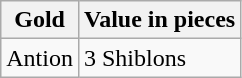<table class="wikitable">
<tr>
<th>Gold</th>
<th>Value in pieces</th>
</tr>
<tr>
<td>Antion</td>
<td>3 Shiblons</td>
</tr>
</table>
